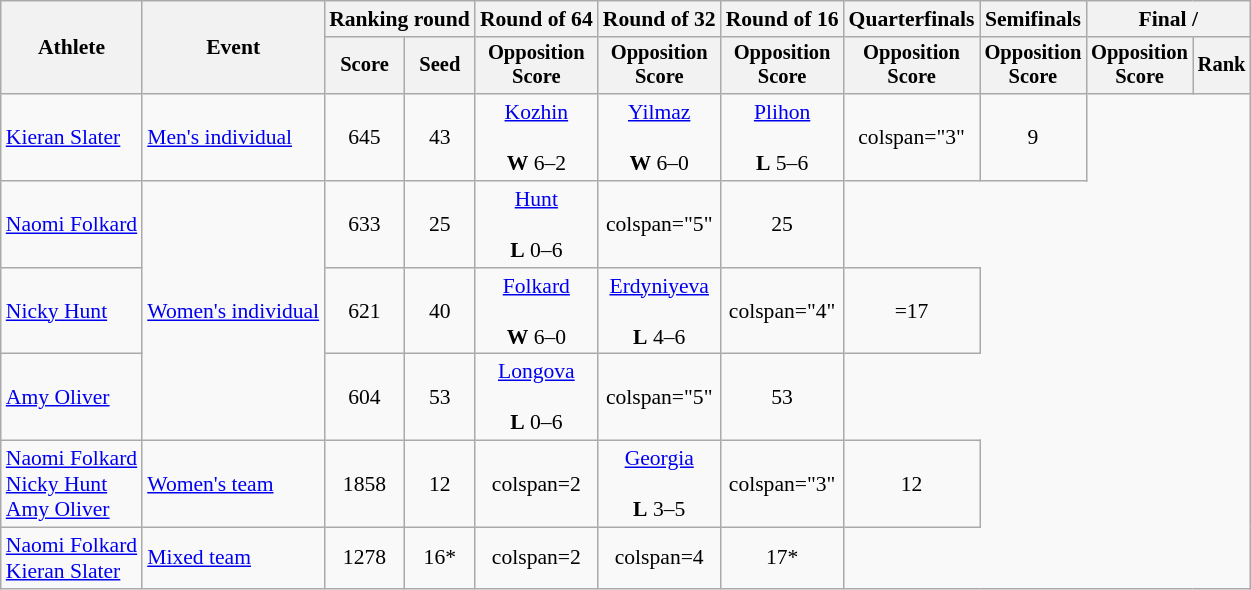<table class="wikitable" style="font-size:90%">
<tr>
<th rowspan=2>Athlete</th>
<th rowspan=2>Event</th>
<th colspan=2>Ranking round</th>
<th>Round of 64</th>
<th>Round of 32</th>
<th>Round of 16</th>
<th>Quarterfinals</th>
<th>Semifinals</th>
<th colspan=2>Final / </th>
</tr>
<tr style="font-size:95%">
<th>Score</th>
<th>Seed</th>
<th>Opposition<br>Score</th>
<th>Opposition<br>Score</th>
<th>Opposition<br>Score</th>
<th>Opposition<br>Score</th>
<th>Opposition<br>Score</th>
<th>Opposition<br>Score</th>
<th>Rank</th>
</tr>
<tr align=center>
<td align=left><a href='#'>Kieran Slater</a></td>
<td align=left><a href='#'>Men's individual</a></td>
<td>645</td>
<td>43</td>
<td><a href='#'>Kozhin</a><br><br> <strong>W</strong> 6–2</td>
<td><a href='#'>Yilmaz</a><br><br> <strong>W</strong> 6–0</td>
<td><a href='#'>Plihon</a><br><br> <strong>L</strong> 5–6</td>
<td>colspan="3" </td>
<td>9</td>
</tr>
<tr align=center>
<td align=left><a href='#'>Naomi Folkard</a></td>
<td style="text-align:left;" rowspan="3"><a href='#'>Women's individual</a></td>
<td>633</td>
<td>25</td>
<td><a href='#'>Hunt</a><br><br> <strong>L</strong> 0–6</td>
<td>colspan="5" </td>
<td>25</td>
</tr>
<tr align=center>
<td align=left><a href='#'>Nicky Hunt</a></td>
<td>621</td>
<td>40</td>
<td><a href='#'>Folkard</a><br><br> <strong>W</strong> 6–0</td>
<td><a href='#'>Erdyniyeva</a><br><br> <strong>L</strong> 4–6</td>
<td>colspan="4" </td>
<td>=17</td>
</tr>
<tr align=center>
<td align=left><a href='#'>Amy Oliver</a></td>
<td>604</td>
<td>53</td>
<td><a href='#'>Longova</a><br><br><strong>L</strong> 0–6</td>
<td>colspan="5" </td>
<td>53</td>
</tr>
<tr align=center>
<td align=left><a href='#'>Naomi Folkard</a><br><a href='#'>Nicky Hunt</a><br><a href='#'>Amy Oliver</a></td>
<td align=left><a href='#'>Women's team</a></td>
<td>1858</td>
<td>12</td>
<td>colspan=2 </td>
<td><a href='#'>Georgia</a><br><br> <strong>L</strong> 3–5</td>
<td>colspan="3" </td>
<td>12</td>
</tr>
<tr align=center>
<td align=left><a href='#'>Naomi Folkard</a><br><a href='#'>Kieran Slater</a></td>
<td align=left><a href='#'>Mixed team</a></td>
<td>1278</td>
<td>16*</td>
<td>colspan=2 </td>
<td>colspan=4 </td>
<td>17*</td>
</tr>
</table>
